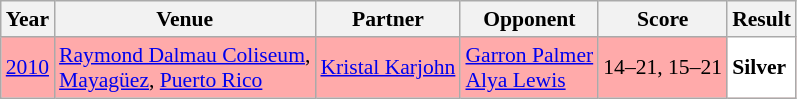<table class="sortable wikitable" style="font-size: 90%;">
<tr>
<th>Year</th>
<th>Venue</th>
<th>Partner</th>
<th>Opponent</th>
<th>Score</th>
<th>Result</th>
</tr>
<tr style="background:#FFAAAA">
<td align="center"><a href='#'>2010</a></td>
<td align="left"><a href='#'>Raymond Dalmau Coliseum</a>,<br><a href='#'>Mayagüez</a>, <a href='#'>Puerto Rico</a></td>
<td align="left"> <a href='#'>Kristal Karjohn</a></td>
<td align="left"> <a href='#'>Garron Palmer</a> <br>  <a href='#'>Alya Lewis</a></td>
<td align="left">14–21, 15–21</td>
<td style="text-align:left; background:white"> <strong>Silver</strong></td>
</tr>
</table>
